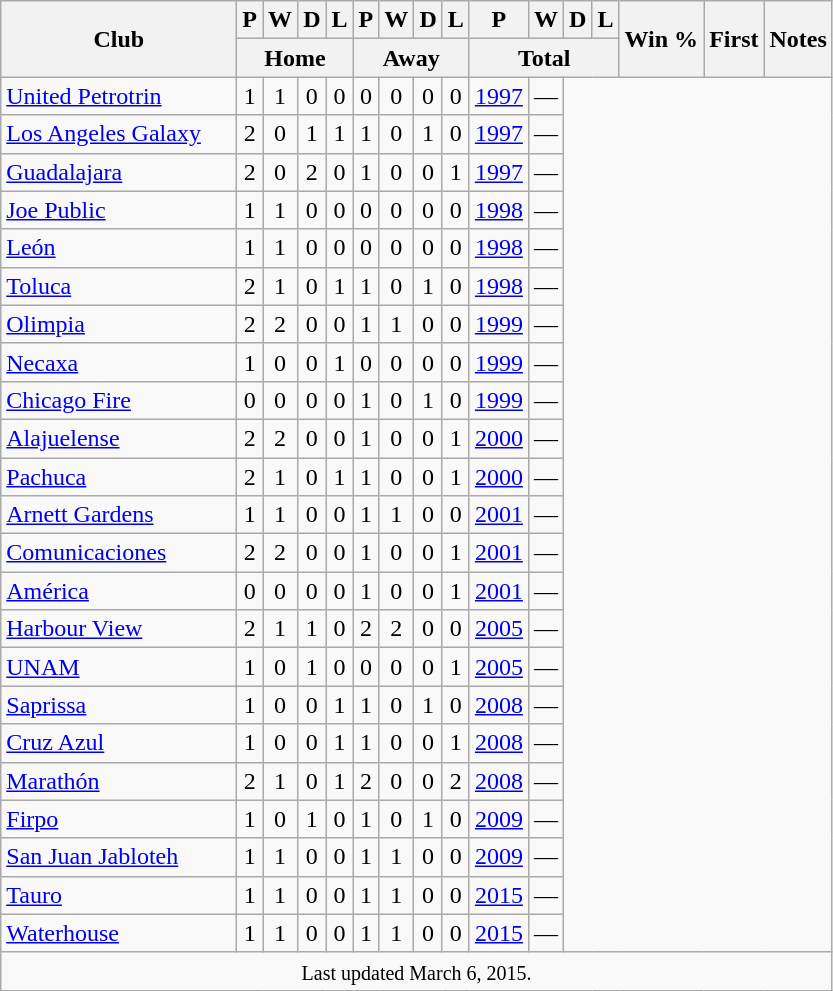<table class="wikitable sortable" style="text-align:center;">
<tr>
<th style="width:150px;" rowspan="2">Club</th>
<th>P</th>
<th>W</th>
<th>D</th>
<th>L</th>
<th>P</th>
<th>W</th>
<th>D</th>
<th>L</th>
<th>P</th>
<th>W</th>
<th>D</th>
<th>L</th>
<th rowspan="2">Win %</th>
<th rowspan="2">First</th>
<th class="unsortable" rowspan="2">Notes</th>
</tr>
<tr class="unsortable">
<th colspan="4">Home</th>
<th colspan="4">Away</th>
<th colspan="4">Total</th>
</tr>
<tr>
<td align="left"> <a href='#'>United Petrotrin</a></td>
<td>1</td>
<td>1</td>
<td>0</td>
<td>0</td>
<td>0</td>
<td>0</td>
<td>0</td>
<td>0<br></td>
<td><a href='#'>1997</a></td>
<td>—</td>
</tr>
<tr>
<td align="left"> <a href='#'>Los Angeles Galaxy</a></td>
<td>2</td>
<td>0</td>
<td>1</td>
<td>1</td>
<td>1</td>
<td>0</td>
<td>1</td>
<td>0<br></td>
<td><a href='#'>1997</a></td>
<td>—</td>
</tr>
<tr>
<td align="left"> <a href='#'>Guadalajara</a></td>
<td>2</td>
<td>0</td>
<td>2</td>
<td>0</td>
<td>1</td>
<td>0</td>
<td>0</td>
<td>1<br></td>
<td><a href='#'>1997</a></td>
<td>—</td>
</tr>
<tr>
<td align="left"> <a href='#'>Joe Public</a></td>
<td>1</td>
<td>1</td>
<td>0</td>
<td>0</td>
<td>0</td>
<td>0</td>
<td>0</td>
<td>0<br></td>
<td><a href='#'>1998</a></td>
<td>—</td>
</tr>
<tr>
<td align="left"> <a href='#'>León</a></td>
<td>1</td>
<td>1</td>
<td>0</td>
<td>0</td>
<td>0</td>
<td>0</td>
<td>0</td>
<td>0<br></td>
<td><a href='#'>1998</a></td>
<td>—</td>
</tr>
<tr>
<td align="left"> <a href='#'>Toluca</a></td>
<td>2</td>
<td>1</td>
<td>0</td>
<td>1</td>
<td>1</td>
<td>0</td>
<td>1</td>
<td>0<br></td>
<td><a href='#'>1998</a></td>
<td>—</td>
</tr>
<tr>
<td align="left"> <a href='#'>Olimpia</a></td>
<td>2</td>
<td>2</td>
<td>0</td>
<td>0</td>
<td>1</td>
<td>1</td>
<td>0</td>
<td>0<br></td>
<td><a href='#'>1999</a></td>
<td>—</td>
</tr>
<tr>
<td align="left"> <a href='#'>Necaxa</a></td>
<td>1</td>
<td>0</td>
<td>0</td>
<td>1</td>
<td>0</td>
<td>0</td>
<td>0</td>
<td>0<br></td>
<td><a href='#'>1999</a></td>
<td>—</td>
</tr>
<tr>
<td align="left"> <a href='#'>Chicago Fire</a></td>
<td>0</td>
<td>0</td>
<td>0</td>
<td>0</td>
<td>1</td>
<td>0</td>
<td>1</td>
<td>0<br></td>
<td><a href='#'>1999</a></td>
<td>—</td>
</tr>
<tr>
<td align="left"> <a href='#'>Alajuelense</a></td>
<td>2</td>
<td>2</td>
<td>0</td>
<td>0</td>
<td>1</td>
<td>0</td>
<td>0</td>
<td>1<br></td>
<td><a href='#'>2000</a></td>
<td>—</td>
</tr>
<tr>
<td align="left"> <a href='#'>Pachuca</a></td>
<td>2</td>
<td>1</td>
<td>0</td>
<td>1</td>
<td>1</td>
<td>0</td>
<td>0</td>
<td>1<br></td>
<td><a href='#'>2000</a></td>
<td>—</td>
</tr>
<tr>
<td align="left"> <a href='#'>Arnett Gardens</a></td>
<td>1</td>
<td>1</td>
<td>0</td>
<td>0</td>
<td>1</td>
<td>1</td>
<td>0</td>
<td>0<br></td>
<td><a href='#'>2001</a></td>
<td>—</td>
</tr>
<tr>
<td align="left"> <a href='#'>Comunicaciones</a></td>
<td>2</td>
<td>2</td>
<td>0</td>
<td>0</td>
<td>1</td>
<td>0</td>
<td>0</td>
<td>1<br></td>
<td><a href='#'>2001</a></td>
<td>—</td>
</tr>
<tr>
<td align="left"> <a href='#'>América</a></td>
<td>0</td>
<td>0</td>
<td>0</td>
<td>0</td>
<td>1</td>
<td>0</td>
<td>0</td>
<td>1<br></td>
<td><a href='#'>2001</a></td>
<td>—</td>
</tr>
<tr>
<td align="left"> <a href='#'>Harbour View</a></td>
<td>2</td>
<td>1</td>
<td>1</td>
<td>0</td>
<td>2</td>
<td>2</td>
<td>0</td>
<td>0<br></td>
<td><a href='#'>2005</a></td>
<td>—</td>
</tr>
<tr>
<td align="left"> <a href='#'>UNAM</a></td>
<td>1</td>
<td>0</td>
<td>1</td>
<td>0</td>
<td>0</td>
<td>0</td>
<td>0</td>
<td>1<br></td>
<td><a href='#'>2005</a></td>
<td>—</td>
</tr>
<tr>
<td align="left"> <a href='#'>Saprissa</a></td>
<td>1</td>
<td>0</td>
<td>0</td>
<td>1</td>
<td>1</td>
<td>0</td>
<td>1</td>
<td>0<br></td>
<td><a href='#'>2008</a></td>
<td>—</td>
</tr>
<tr>
<td align="left"> <a href='#'>Cruz Azul</a></td>
<td>1</td>
<td>0</td>
<td>0</td>
<td>1</td>
<td>1</td>
<td>0</td>
<td>0</td>
<td>1<br></td>
<td><a href='#'>2008</a></td>
<td>—</td>
</tr>
<tr>
<td align="left"> <a href='#'>Marathón</a></td>
<td>2</td>
<td>1</td>
<td>0</td>
<td>1</td>
<td>2</td>
<td>0</td>
<td>0</td>
<td>2<br></td>
<td><a href='#'>2008</a></td>
<td>—</td>
</tr>
<tr>
<td align="left"> <a href='#'>Firpo</a></td>
<td>1</td>
<td>0</td>
<td>1</td>
<td>0</td>
<td>1</td>
<td>0</td>
<td>1</td>
<td>0<br></td>
<td><a href='#'>2009</a></td>
<td>—</td>
</tr>
<tr>
<td align="left"> <a href='#'>San Juan Jabloteh</a></td>
<td>1</td>
<td>1</td>
<td>0</td>
<td>0</td>
<td>1</td>
<td>1</td>
<td>0</td>
<td>0<br></td>
<td><a href='#'>2009</a></td>
<td>—</td>
</tr>
<tr>
<td align="left"> <a href='#'>Tauro</a></td>
<td>1</td>
<td>1</td>
<td>0</td>
<td>0</td>
<td>1</td>
<td>1</td>
<td>0</td>
<td>0<br></td>
<td><a href='#'>2015</a></td>
<td>—</td>
</tr>
<tr>
<td align="left"> <a href='#'>Waterhouse</a></td>
<td>1</td>
<td>1</td>
<td>0</td>
<td>0</td>
<td>1</td>
<td>1</td>
<td>0</td>
<td>0<br></td>
<td><a href='#'>2015</a></td>
<td>—</td>
</tr>
<tr>
<td class="unsortable" colspan="16"><small>Last updated March 6, 2015.</small></td>
</tr>
</table>
